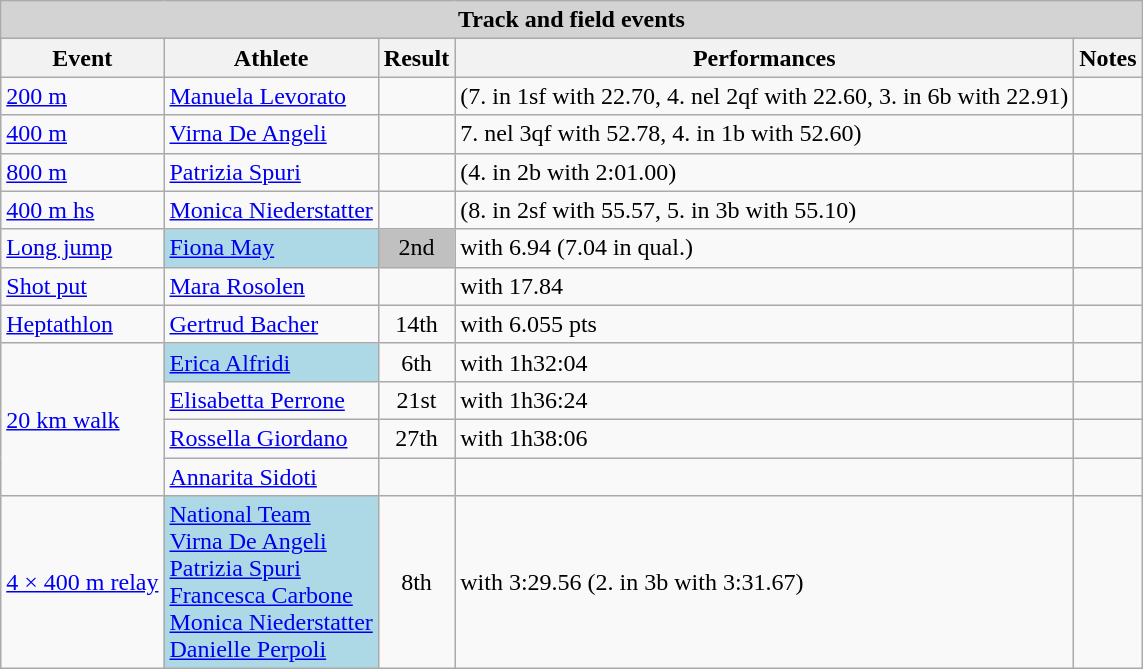<table class="wikitable" width= style="font-size:90%; text-align:left;">
<tr>
<td colspan=5 style="background:lightgrey;" align=center><strong>Track and field events</strong></td>
</tr>
<tr>
<th>Event</th>
<th>Athlete</th>
<th>Result</th>
<th>Performances</th>
<th>Notes</th>
</tr>
<tr>
<td><a href='#'>200 m</a></td>
<td><a href='#'>Manuela Levorato</a></td>
<td align=center></td>
<td>(7. in 1sf with 22.70, 4. nel 2qf with 22.60, 3. in 6b with 22.91)</td>
</tr>
<tr>
<td><a href='#'>400 m</a></td>
<td><a href='#'>Virna De Angeli</a></td>
<td align=center></td>
<td>7. nel 3qf with 52.78, 4. in 1b with 52.60)</td>
<td></td>
</tr>
<tr>
<td><a href='#'>800 m</a></td>
<td><a href='#'>Patrizia Spuri</a></td>
<td align=center></td>
<td>(4. in 2b with 2:01.00)</td>
<td></td>
</tr>
<tr>
<td><a href='#'>400 m hs</a></td>
<td><a href='#'>Monica Niederstatter</a></td>
<td align=center></td>
<td>(8. in 2sf with 55.57, 5. in 3b with 55.10)</td>
<td></td>
</tr>
<tr>
<td><a href='#'>Long jump</a></td>
<td bgcolor=lightblue><a href='#'>Fiona May</a></td>
<td align=center bgcolor=silver>2nd</td>
<td>with 6.94 (7.04 in qual.)</td>
<td></td>
</tr>
<tr>
<td><a href='#'>Shot put</a></td>
<td><a href='#'>Mara Rosolen</a></td>
<td align=center></td>
<td>with 17.84</td>
<td></td>
</tr>
<tr>
<td><a href='#'>Heptathlon</a></td>
<td><a href='#'>Gertrud Bacher</a></td>
<td align=center>14th</td>
<td>with 6.055 pts</td>
<td></td>
</tr>
<tr>
<td rowspan=4><a href='#'>20 km walk</a></td>
<td bgcolor=lightblue><a href='#'>Erica Alfridi</a></td>
<td align=center>6th</td>
<td>with 1h32:04</td>
<td></td>
</tr>
<tr>
<td><a href='#'>Elisabetta Perrone</a></td>
<td align=center>21st</td>
<td>with 1h36:24</td>
<td></td>
</tr>
<tr>
<td><a href='#'>Rossella Giordano</a></td>
<td align=center>27th</td>
<td>with 1h38:06</td>
<td></td>
</tr>
<tr>
<td><a href='#'>Annarita Sidoti</a></td>
<td align=center></td>
<td></td>
</tr>
<tr>
<td><a href='#'>4 × 400 m relay</a></td>
<td bgcolor=lightblue> <a href='#'>National Team</a><br><a href='#'>Virna De Angeli</a><br><a href='#'>Patrizia Spuri</a><br><a href='#'>Francesca Carbone</a><br><a href='#'>Monica Niederstatter</a><br><a href='#'>Danielle Perpoli</a></td>
<td align=center>8th</td>
<td>with 3:29.56 (2. in 3b with 3:31.67)</td>
<td></td>
</tr>
</table>
